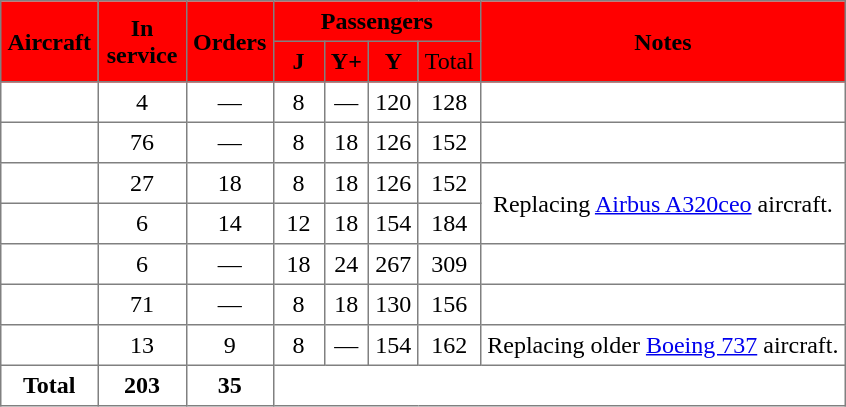<table class="toccolours" border="1" cellpadding="4" style="border-collapse:collapse;text-align:center;margin:auto;">
<tr bgcolor=red>
<th rowspan="2"><span>Aircraft</span></th>
<th rowspan="2" style="width:50px;"><span>In service</span></th>
<th rowspan="2" style="width:40px;"><span>Orders</span></th>
<th colspan="4"><span>Passengers</span></th>
<th rowspan="2"><span>Notes</span></th>
</tr>
<tr bgcolor="red">
<th style="width:25px;"><abbr><span>J</span></abbr></th>
<th><abbr><span>Y+</span></abbr></th>
<th><abbr><span>Y</span></abbr></th>
<td><abbr><span>Total</span></abbr></td>
</tr>
<tr>
<td></td>
<td>4</td>
<td>—</td>
<td>8</td>
<td>—</td>
<td>120</td>
<td>128</td>
<td></td>
</tr>
<tr>
<td></td>
<td>76</td>
<td>—</td>
<td>8</td>
<td>18</td>
<td>126</td>
<td>152</td>
<td></td>
</tr>
<tr>
<td></td>
<td>27</td>
<td>18</td>
<td>8</td>
<td>18</td>
<td>126</td>
<td>152</td>
<td rowspan="2">Replacing <a href='#'>Airbus A320ceo</a> aircraft.</td>
</tr>
<tr>
<td></td>
<td>6</td>
<td>14</td>
<td>12</td>
<td>18</td>
<td>154</td>
<td>184</td>
</tr>
<tr>
<td></td>
<td>6</td>
<td>—</td>
<td>18</td>
<td>24</td>
<td>267</td>
<td>309</td>
<td></td>
</tr>
<tr>
<td></td>
<td>71</td>
<td>—</td>
<td>8</td>
<td>18</td>
<td>130</td>
<td>156</td>
<td></td>
</tr>
<tr>
<td></td>
<td>13</td>
<td>9</td>
<td>8</td>
<td>—</td>
<td>154</td>
<td>162</td>
<td>Replacing older <a href='#'>Boeing 737</a> aircraft.</td>
</tr>
<tr>
<th>Total</th>
<th>203</th>
<th>35</th>
<th colspan="5"></th>
</tr>
</table>
